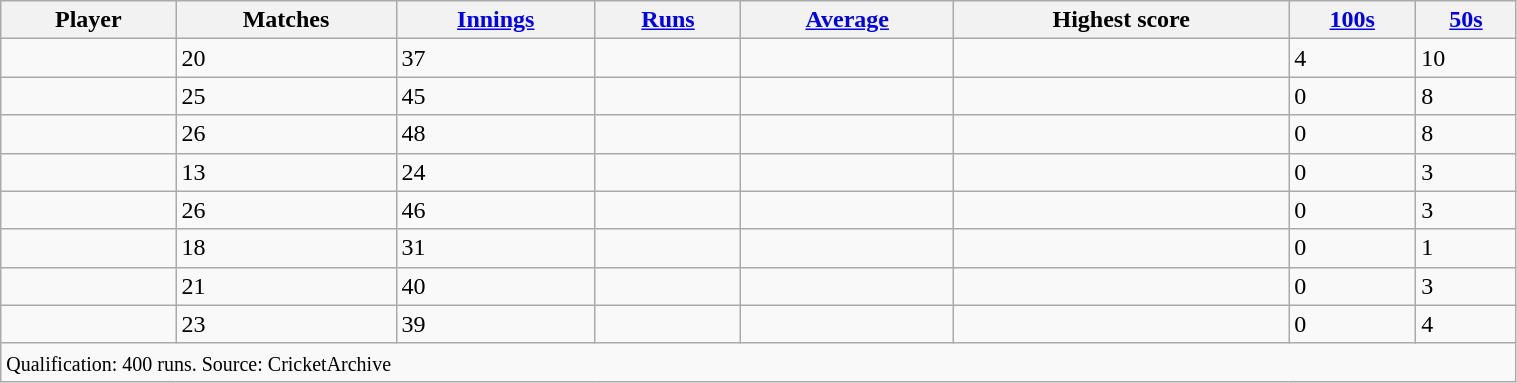<table class="wikitable sortable" style="width:80%;">
<tr>
<th>Player</th>
<th>Matches</th>
<th><a href='#'>Innings</a></th>
<th><a href='#'>Runs</a></th>
<th><a href='#'>Average</a></th>
<th>Highest score</th>
<th><a href='#'>100s</a></th>
<th><a href='#'>50s</a></th>
</tr>
<tr>
<td></td>
<td>20</td>
<td>37</td>
<td></td>
<td></td>
<td></td>
<td>4</td>
<td>10</td>
</tr>
<tr>
<td></td>
<td>25</td>
<td>45</td>
<td></td>
<td></td>
<td></td>
<td>0</td>
<td>8</td>
</tr>
<tr>
<td></td>
<td>26</td>
<td>48</td>
<td></td>
<td></td>
<td></td>
<td>0</td>
<td>8</td>
</tr>
<tr>
<td></td>
<td>13</td>
<td>24</td>
<td></td>
<td></td>
<td></td>
<td>0</td>
<td>3</td>
</tr>
<tr>
<td></td>
<td>26</td>
<td>46</td>
<td></td>
<td></td>
<td></td>
<td>0</td>
<td>3</td>
</tr>
<tr>
<td></td>
<td>18</td>
<td>31</td>
<td></td>
<td></td>
<td></td>
<td>0</td>
<td>1</td>
</tr>
<tr>
<td></td>
<td>21</td>
<td>40</td>
<td></td>
<td></td>
<td></td>
<td>0</td>
<td>3</td>
</tr>
<tr>
<td></td>
<td>23</td>
<td>39</td>
<td></td>
<td></td>
<td></td>
<td>0</td>
<td>4</td>
</tr>
<tr class="unsortable">
<td colspan="8"><small>Qualification: 400 runs.  Source: CricketArchive</small></td>
</tr>
</table>
